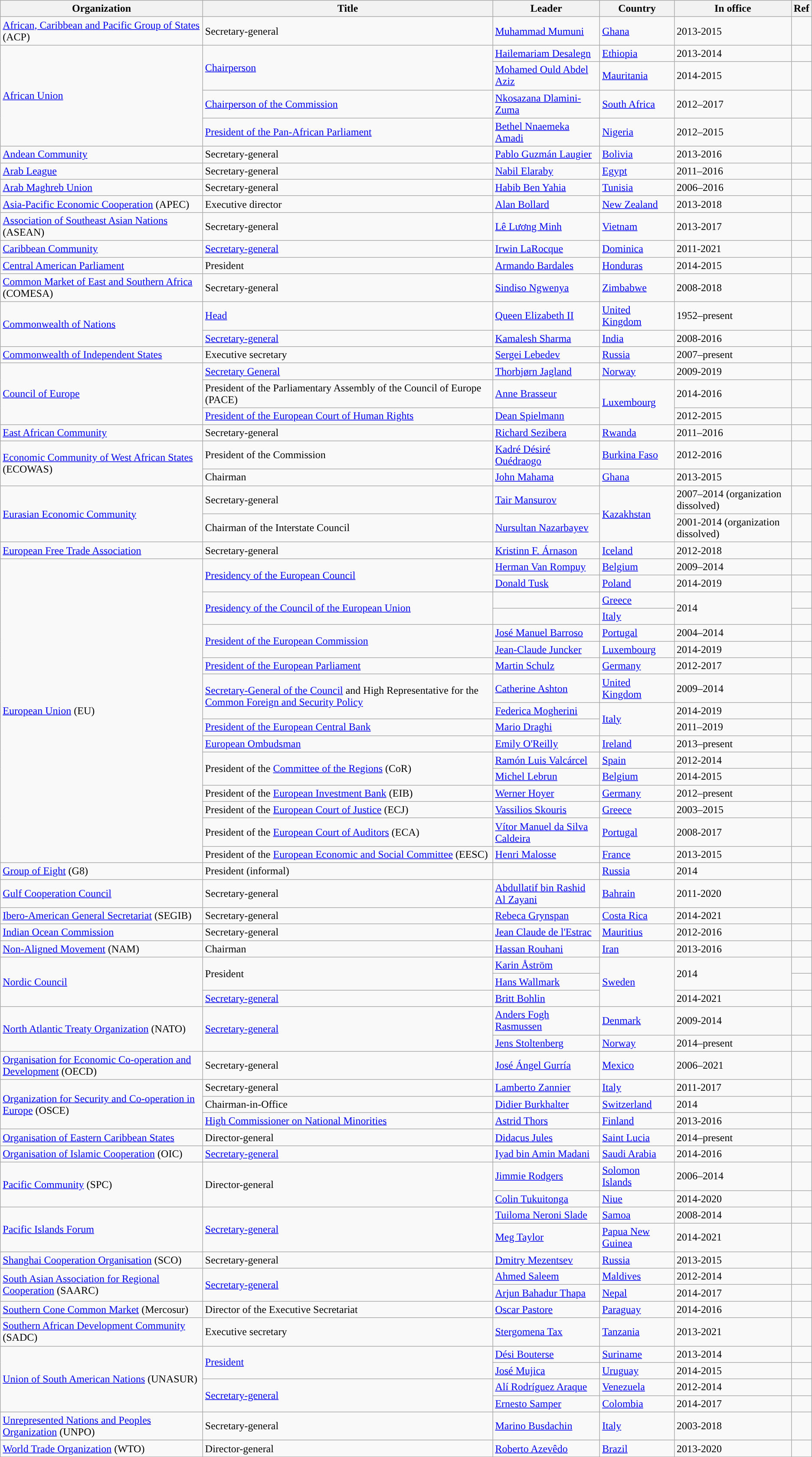<table class="wikitable unsortable">
<tr>
<th>Organization</th>
<th>Title</th>
<th>Leader</th>
<th>Country</th>
<th>In office</th>
<th>Ref</th>
</tr>
<tr>
<td><a href='#'>African, Caribbean and Pacific Group of States</a> (ACP)</td>
<td>Secretary-general</td>
<td><a href='#'>Muhammad Mumuni</a></td>
<td><a href='#'>Ghana</a></td>
<td>2013-2015</td>
<td></td>
</tr>
<tr>
<td rowspan="4"><a href='#'>African Union</a></td>
<td rowspan="2"><a href='#'>Chairperson</a></td>
<td><a href='#'>Hailemariam Desalegn</a></td>
<td><a href='#'>Ethiopia</a></td>
<td>2013-2014</td>
<td></td>
</tr>
<tr>
<td><a href='#'>Mohamed Ould Abdel Aziz</a></td>
<td><a href='#'>Mauritania</a></td>
<td>2014-2015</td>
<td></td>
</tr>
<tr>
<td><a href='#'>Chairperson of the Commission</a></td>
<td><a href='#'>Nkosazana Dlamini-Zuma</a></td>
<td><a href='#'>South Africa</a></td>
<td>2012–2017</td>
<td></td>
</tr>
<tr>
<td><a href='#'>President of the Pan-African Parliament</a></td>
<td><a href='#'>Bethel Nnaemeka Amadi</a></td>
<td><a href='#'>Nigeria</a></td>
<td>2012–2015</td>
<td></td>
</tr>
<tr>
<td><a href='#'>Andean Community</a></td>
<td>Secretary-general</td>
<td><a href='#'>Pablo Guzmán Laugier</a></td>
<td><a href='#'>Bolivia</a></td>
<td>2013-2016</td>
<td></td>
</tr>
<tr>
<td><a href='#'>Arab League</a></td>
<td>Secretary-general</td>
<td><a href='#'>Nabil Elaraby</a></td>
<td><a href='#'>Egypt</a></td>
<td>2011–2016</td>
<td></td>
</tr>
<tr>
<td><a href='#'>Arab Maghreb Union</a></td>
<td>Secretary-general</td>
<td><a href='#'>Habib Ben Yahia</a></td>
<td><a href='#'>Tunisia</a></td>
<td>2006–2016</td>
<td></td>
</tr>
<tr>
<td><a href='#'>Asia-Pacific Economic Cooperation</a> (APEC)</td>
<td>Executive director</td>
<td><a href='#'>Alan Bollard</a></td>
<td><a href='#'>New Zealand</a></td>
<td>2013-2018</td>
<td></td>
</tr>
<tr>
<td><a href='#'>Association of Southeast Asian Nations</a> (ASEAN)</td>
<td>Secretary-general</td>
<td><a href='#'>Lê Lương Minh</a></td>
<td><a href='#'>Vietnam</a></td>
<td>2013-2017</td>
<td></td>
</tr>
<tr>
<td><a href='#'>Caribbean Community</a></td>
<td><a href='#'>Secretary-general</a></td>
<td><a href='#'>Irwin LaRocque</a></td>
<td><a href='#'>Dominica</a></td>
<td>2011-2021</td>
<td></td>
</tr>
<tr>
<td><a href='#'>Central American Parliament</a></td>
<td>President</td>
<td><a href='#'>Armando Bardales</a></td>
<td><a href='#'>Honduras</a></td>
<td>2014-2015</td>
<td></td>
</tr>
<tr>
<td><a href='#'>Common Market of East and Southern Africa</a> (COMESA)</td>
<td>Secretary-general</td>
<td><a href='#'>Sindiso Ngwenya</a></td>
<td><a href='#'>Zimbabwe</a></td>
<td>2008-2018</td>
<td></td>
</tr>
<tr>
<td rowspan="2"><a href='#'>Commonwealth of Nations</a></td>
<td><a href='#'>Head</a></td>
<td><a href='#'>Queen Elizabeth II</a></td>
<td><a href='#'>United Kingdom</a></td>
<td>1952–present</td>
<td></td>
</tr>
<tr>
<td><a href='#'>Secretary-general</a></td>
<td><a href='#'>Kamalesh Sharma</a></td>
<td><a href='#'>India</a></td>
<td>2008-2016</td>
<td></td>
</tr>
<tr>
<td><a href='#'>Commonwealth of Independent States</a></td>
<td>Executive secretary</td>
<td><a href='#'>Sergei Lebedev</a></td>
<td><a href='#'>Russia</a></td>
<td>2007–present</td>
<td></td>
</tr>
<tr>
<td rowspan="3"><a href='#'>Council of Europe</a></td>
<td><a href='#'>Secretary General</a></td>
<td><a href='#'>Thorbjørn Jagland</a></td>
<td><a href='#'>Norway</a></td>
<td>2009-2019</td>
<td></td>
</tr>
<tr>
<td>President of the Parliamentary Assembly of the Council of Europe (PACE)</td>
<td><a href='#'>Anne Brasseur</a></td>
<td rowspan="2"><a href='#'>Luxembourg</a></td>
<td>2014-2016</td>
<td></td>
</tr>
<tr>
<td><a href='#'>President of the European Court of Human Rights</a></td>
<td><a href='#'>Dean Spielmann</a></td>
<td>2012-2015</td>
<td></td>
</tr>
<tr>
<td><a href='#'>East African Community</a></td>
<td>Secretary-general</td>
<td><a href='#'>Richard Sezibera</a></td>
<td><a href='#'>Rwanda</a></td>
<td>2011–2016</td>
<td></td>
</tr>
<tr>
<td rowspan="2"><a href='#'>Economic Community of West African States</a> (ECOWAS)</td>
<td>President of the Commission</td>
<td><a href='#'>Kadré Désiré Ouédraogo</a></td>
<td><a href='#'>Burkina Faso</a></td>
<td>2012-2016</td>
<td></td>
</tr>
<tr>
<td>Chairman</td>
<td><a href='#'>John Mahama</a></td>
<td><a href='#'>Ghana</a></td>
<td>2013-2015</td>
<td></td>
</tr>
<tr>
<td rowspan="2"><a href='#'>Eurasian Economic Community</a></td>
<td>Secretary-general</td>
<td><a href='#'>Tair Mansurov</a></td>
<td rowspan="2"><a href='#'>Kazakhstan</a></td>
<td>2007–2014 (organization dissolved)</td>
<td></td>
</tr>
<tr>
<td>Chairman of the Interstate Council</td>
<td><a href='#'>Nursultan Nazarbayev</a></td>
<td>2001-2014 (organization dissolved)</td>
<td></td>
</tr>
<tr>
<td><a href='#'>European Free Trade Association</a></td>
<td>Secretary-general</td>
<td><a href='#'>Kristinn F. Árnason</a></td>
<td><a href='#'>Iceland</a></td>
<td>2012-2018</td>
<td></td>
</tr>
<tr>
<td rowspan="17"><a href='#'>European Union</a> (EU)</td>
<td rowspan="2'"><a href='#'>Presidency of the European Council</a></td>
<td><a href='#'>Herman Van Rompuy</a></td>
<td><a href='#'>Belgium</a></td>
<td>2009–2014</td>
<td></td>
</tr>
<tr>
<td><a href='#'>Donald Tusk</a></td>
<td><a href='#'>Poland</a></td>
<td>2014-2019</td>
<td></td>
</tr>
<tr>
<td rowspan="2"><a href='#'>Presidency of the Council of the European Union</a></td>
<td></td>
<td><a href='#'>Greece</a></td>
<td rowspan="2">2014</td>
<td></td>
</tr>
<tr>
<td></td>
<td><a href='#'>Italy</a></td>
<td></td>
</tr>
<tr>
<td rowspan="2"><a href='#'>President of the European Commission</a></td>
<td><a href='#'>José Manuel Barroso</a></td>
<td><a href='#'>Portugal</a></td>
<td>2004–2014</td>
<td></td>
</tr>
<tr>
<td><a href='#'>Jean-Claude Juncker</a></td>
<td><a href='#'>Luxembourg</a></td>
<td>2014-2019</td>
<td></td>
</tr>
<tr>
<td><a href='#'>President of the European Parliament</a></td>
<td><a href='#'>Martin Schulz</a></td>
<td><a href='#'>Germany</a></td>
<td>2012-2017</td>
<td></td>
</tr>
<tr>
<td rowspan="2"><a href='#'>Secretary-General of the Council</a> and High Representative for the <a href='#'>Common Foreign and Security Policy</a></td>
<td><a href='#'>Catherine Ashton</a></td>
<td><a href='#'>United Kingdom</a></td>
<td>2009–2014</td>
<td></td>
</tr>
<tr>
<td><a href='#'>Federica Mogherini</a></td>
<td rowspan="2"><a href='#'>Italy</a></td>
<td>2014-2019</td>
<td></td>
</tr>
<tr>
<td><a href='#'>President of the European Central Bank</a></td>
<td><a href='#'>Mario Draghi</a></td>
<td>2011–2019</td>
<td></td>
</tr>
<tr>
<td><a href='#'>European Ombudsman</a></td>
<td><a href='#'>Emily O'Reilly</a></td>
<td><a href='#'>Ireland</a></td>
<td>2013–present</td>
<td></td>
</tr>
<tr>
<td rowspan="2">President of the <a href='#'>Committee of the Regions</a> (CoR)</td>
<td><a href='#'>Ramón Luis Valcárcel</a></td>
<td><a href='#'>Spain</a></td>
<td>2012-2014</td>
<td></td>
</tr>
<tr>
<td><a href='#'>Michel Lebrun</a></td>
<td><a href='#'>Belgium</a></td>
<td>2014-2015</td>
<td></td>
</tr>
<tr>
<td>President of the <a href='#'>European Investment Bank</a> (EIB)</td>
<td><a href='#'>Werner Hoyer</a></td>
<td><a href='#'>Germany</a></td>
<td>2012–present</td>
<td></td>
</tr>
<tr>
<td>President of the <a href='#'>European Court of Justice</a> (ECJ)</td>
<td><a href='#'>Vassilios Skouris</a></td>
<td><a href='#'>Greece</a></td>
<td>2003–2015</td>
<td></td>
</tr>
<tr>
<td>President of the <a href='#'>European Court of Auditors</a> (ECA)</td>
<td><a href='#'>Vítor Manuel da Silva Caldeira</a></td>
<td><a href='#'>Portugal</a></td>
<td>2008-2017</td>
<td></td>
</tr>
<tr>
<td>President of the <a href='#'>European Economic and Social Committee</a> (EESC)</td>
<td><a href='#'>Henri Malosse</a></td>
<td><a href='#'>France</a></td>
<td>2013-2015</td>
<td></td>
</tr>
<tr>
<td><a href='#'>Group of Eight</a> (G8)</td>
<td>President (informal)</td>
<td></td>
<td><a href='#'>Russia</a></td>
<td>2014</td>
<td></td>
</tr>
<tr>
<td><a href='#'>Gulf Cooperation Council</a></td>
<td>Secretary-general</td>
<td><a href='#'>Abdullatif bin Rashid Al Zayani</a></td>
<td><a href='#'>Bahrain</a></td>
<td>2011-2020</td>
<td></td>
</tr>
<tr>
<td><a href='#'>Ibero-American General Secretariat</a> (SEGIB)</td>
<td>Secretary-general</td>
<td><a href='#'>Rebeca Grynspan</a></td>
<td><a href='#'>Costa Rica</a></td>
<td>2014-2021</td>
<td></td>
</tr>
<tr>
<td><a href='#'>Indian Ocean Commission</a></td>
<td>Secretary-general</td>
<td><a href='#'>Jean Claude de l'Estrac</a></td>
<td><a href='#'>Mauritius</a></td>
<td>2012-2016</td>
<td></td>
</tr>
<tr>
<td><a href='#'>Non-Aligned Movement</a> (NAM)</td>
<td>Chairman</td>
<td><a href='#'>Hassan Rouhani</a></td>
<td><a href='#'>Iran</a></td>
<td>2013-2016</td>
<td></td>
</tr>
<tr>
<td rowspan="3"><a href='#'>Nordic Council</a></td>
<td rowspan="2">President</td>
<td><a href='#'>Karin Åström</a></td>
<td rowspan="3"><a href='#'>Sweden</a></td>
<td rowspan="2">2014</td>
<td></td>
</tr>
<tr>
<td><a href='#'>Hans Wallmark</a></td>
<td></td>
</tr>
<tr>
<td><a href='#'>Secretary-general</a></td>
<td><a href='#'>Britt Bohlin</a></td>
<td>2014-2021</td>
<td></td>
</tr>
<tr>
<td rowspan="2"><a href='#'>North Atlantic Treaty Organization</a> (NATO)</td>
<td rowspan="2"><a href='#'>Secretary-general</a></td>
<td><a href='#'>Anders Fogh Rasmussen</a></td>
<td><a href='#'>Denmark</a></td>
<td>2009-2014</td>
<td></td>
</tr>
<tr>
<td><a href='#'>Jens Stoltenberg</a></td>
<td><a href='#'>Norway</a></td>
<td>2014–present</td>
<td></td>
</tr>
<tr>
<td><a href='#'>Organisation for Economic Co-operation and Development</a> (OECD)</td>
<td>Secretary-general</td>
<td><a href='#'>José Ángel Gurría</a></td>
<td><a href='#'>Mexico</a></td>
<td>2006–2021</td>
<td></td>
</tr>
<tr>
<td rowspan="3"><a href='#'>Organization for Security and Co-operation in Europe</a> (OSCE)</td>
<td>Secretary-general</td>
<td><a href='#'>Lamberto Zannier</a></td>
<td><a href='#'>Italy</a></td>
<td>2011-2017</td>
<td></td>
</tr>
<tr>
<td>Chairman-in-Office</td>
<td><a href='#'>Didier Burkhalter</a></td>
<td><a href='#'>Switzerland</a></td>
<td>2014</td>
<td></td>
</tr>
<tr>
<td><a href='#'>High Commissioner on National Minorities</a></td>
<td><a href='#'>Astrid Thors</a></td>
<td><a href='#'>Finland</a></td>
<td>2013-2016</td>
<td></td>
</tr>
<tr>
<td><a href='#'>Organisation of Eastern Caribbean States</a></td>
<td>Director-general</td>
<td><a href='#'>Didacus Jules</a></td>
<td><a href='#'>Saint Lucia</a></td>
<td>2014–present</td>
<td></td>
</tr>
<tr>
<td><a href='#'>Organisation of Islamic Cooperation</a> (OIC)</td>
<td><a href='#'>Secretary-general</a></td>
<td><a href='#'>Iyad bin Amin Madani</a></td>
<td><a href='#'>Saudi Arabia</a></td>
<td>2014-2016</td>
<td></td>
</tr>
<tr>
<td rowspan="2"><a href='#'>Pacific Community</a> (SPC)</td>
<td rowspan="2">Director-general</td>
<td><a href='#'>Jimmie Rodgers</a></td>
<td><a href='#'>Solomon Islands</a></td>
<td>2006–2014</td>
<td></td>
</tr>
<tr>
<td><a href='#'>Colin Tukuitonga</a></td>
<td><a href='#'>Niue</a></td>
<td>2014-2020</td>
<td></td>
</tr>
<tr>
<td rowspan="2"><a href='#'>Pacific Islands Forum</a></td>
<td rowspan="2"><a href='#'>Secretary-general</a></td>
<td><a href='#'>Tuiloma Neroni Slade</a></td>
<td><a href='#'>Samoa</a></td>
<td>2008-2014</td>
<td></td>
</tr>
<tr>
<td><a href='#'>Meg Taylor</a></td>
<td><a href='#'>Papua New Guinea</a></td>
<td>2014-2021</td>
<td></td>
</tr>
<tr>
<td><a href='#'>Shanghai Cooperation Organisation</a> (SCO)</td>
<td>Secretary-general</td>
<td><a href='#'>Dmitry Mezentsev</a></td>
<td><a href='#'>Russia</a></td>
<td>2013-2015</td>
<td></td>
</tr>
<tr>
<td rowspan="2"><a href='#'>South Asian Association for Regional Cooperation</a> (SAARC)</td>
<td rowspan="2"><a href='#'>Secretary-general</a></td>
<td><a href='#'>Ahmed Saleem</a></td>
<td><a href='#'>Maldives</a></td>
<td>2012-2014</td>
<td></td>
</tr>
<tr>
<td><a href='#'>Arjun Bahadur Thapa</a></td>
<td><a href='#'>Nepal</a></td>
<td>2014-2017</td>
<td></td>
</tr>
<tr>
<td><a href='#'>Southern Cone Common Market</a>  (Mercosur)</td>
<td>Director of the Executive Secretariat</td>
<td><a href='#'>Oscar Pastore</a></td>
<td><a href='#'>Paraguay</a></td>
<td>2014-2016</td>
<td></td>
</tr>
<tr>
<td><a href='#'>Southern African Development Community</a> (SADC)</td>
<td>Executive secretary</td>
<td><a href='#'>Stergomena Tax</a></td>
<td><a href='#'>Tanzania</a></td>
<td>2013-2021</td>
<td></td>
</tr>
<tr>
<td rowspan="4"><a href='#'>Union of South American Nations</a> (UNASUR)</td>
<td rowspan="2"><a href='#'>President</a></td>
<td><a href='#'>Dési Bouterse</a></td>
<td><a href='#'>Suriname</a></td>
<td>2013-2014</td>
<td></td>
</tr>
<tr>
<td><a href='#'>José Mujica</a></td>
<td><a href='#'>Uruguay</a></td>
<td>2014-2015</td>
<td></td>
</tr>
<tr>
<td rowspan="2"><a href='#'>Secretary-general</a></td>
<td><a href='#'>Alí Rodríguez Araque</a></td>
<td><a href='#'>Venezuela</a></td>
<td>2012-2014</td>
<td></td>
</tr>
<tr>
<td><a href='#'>Ernesto Samper</a></td>
<td><a href='#'>Colombia</a></td>
<td>2014-2017</td>
<td></td>
</tr>
<tr>
<td><a href='#'>Unrepresented Nations and Peoples Organization</a> (UNPO)</td>
<td>Secretary-general</td>
<td><a href='#'>Marino Busdachin</a></td>
<td><a href='#'>Italy</a></td>
<td>2003-2018</td>
<td></td>
</tr>
<tr>
<td><a href='#'>World Trade Organization</a> (WTO)</td>
<td>Director-general</td>
<td><a href='#'>Roberto Azevêdo</a></td>
<td><a href='#'>Brazil</a></td>
<td>2013-2020</td>
<td></td>
</tr>
<tr>
</tr>
</table>
